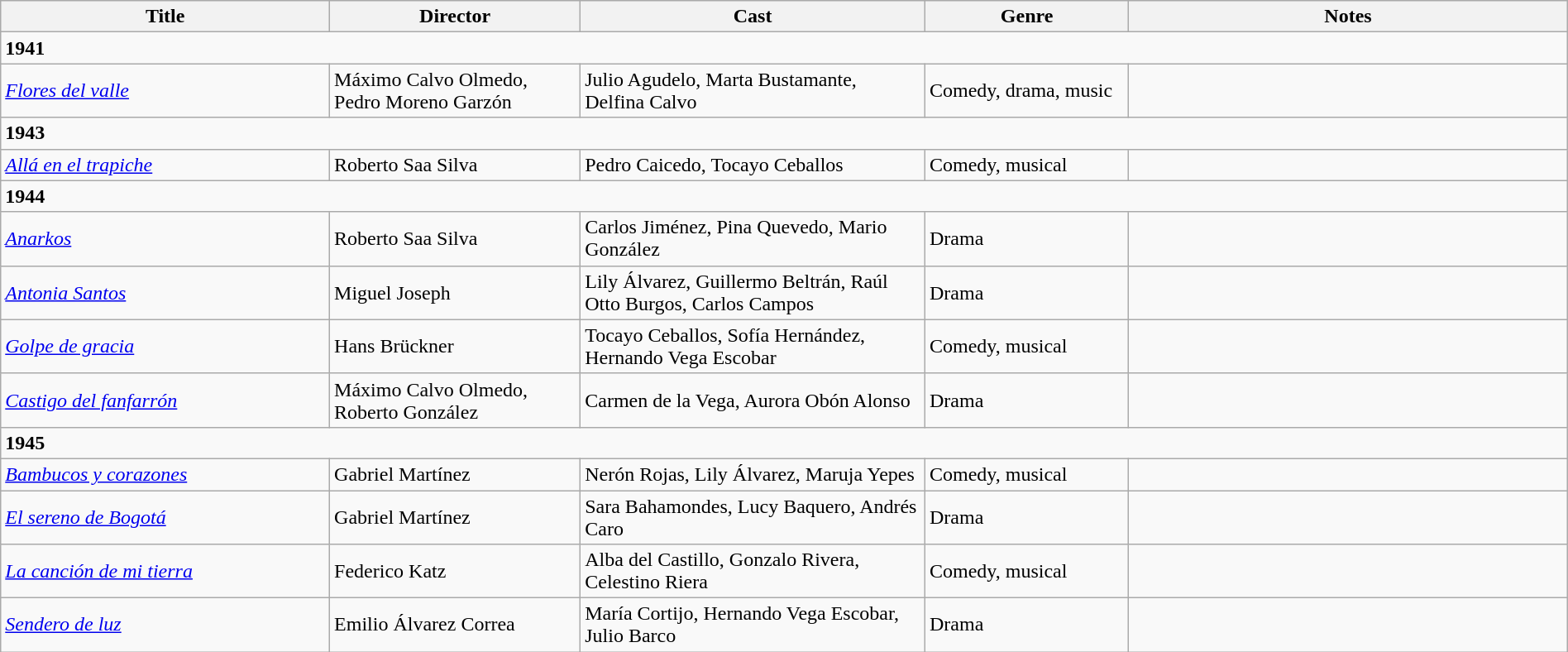<table class="wikitable" width= "100%"florus>
<tr>
<th width=21%>Title</th>
<th width=16%>Director</th>
<th width=22%>Cast</th>
<th width=13%>Genre</th>
<th width=28%>Notes</th>
</tr>
<tr>
<td colspan="5" ><strong>1941</strong></td>
</tr>
<tr>
<td><em><a href='#'>Flores del valle</a></em></td>
<td>Máximo Calvo Olmedo, Pedro Moreno Garzón</td>
<td>Julio Agudelo, Marta Bustamante, Delfina Calvo</td>
<td>Comedy, drama, music</td>
<td></td>
</tr>
<tr>
<td colspan="5" ><strong>1943</strong></td>
</tr>
<tr>
<td><em><a href='#'>Allá en el trapiche</a></em></td>
<td>Roberto Saa Silva</td>
<td>Pedro Caicedo, Tocayo Ceballos</td>
<td>Comedy, musical</td>
<td></td>
</tr>
<tr>
<td colspan="5" ><strong>1944</strong></td>
</tr>
<tr>
<td><em><a href='#'>Anarkos</a></em></td>
<td>Roberto Saa Silva</td>
<td>Carlos Jiménez, Pina Quevedo, Mario González</td>
<td>Drama</td>
<td></td>
</tr>
<tr>
<td><em><a href='#'>Antonia Santos</a></em></td>
<td>Miguel Joseph</td>
<td>Lily Álvarez, Guillermo Beltrán, Raúl Otto Burgos, Carlos Campos</td>
<td>Drama</td>
<td></td>
</tr>
<tr>
<td><em><a href='#'>Golpe de gracia</a></em></td>
<td>Hans Brückner</td>
<td>Tocayo Ceballos, Sofía Hernández, Hernando Vega Escobar</td>
<td>Comedy, musical</td>
<td></td>
</tr>
<tr>
<td><em><a href='#'>Castigo del fanfarrón</a></em></td>
<td>Máximo Calvo Olmedo, Roberto González</td>
<td>Carmen de la Vega, Aurora Obón Alonso</td>
<td>Drama</td>
<td></td>
</tr>
<tr>
<td colspan="5" ><strong>1945</strong></td>
</tr>
<tr>
<td><em><a href='#'>Bambucos y corazones</a></em></td>
<td>Gabriel Martínez</td>
<td>Nerón Rojas, Lily Álvarez, Maruja Yepes</td>
<td>Comedy, musical</td>
<td></td>
</tr>
<tr>
<td><em><a href='#'>El sereno de Bogotá</a></em></td>
<td>Gabriel Martínez</td>
<td>Sara Bahamondes, Lucy Baquero, Andrés Caro</td>
<td>Drama</td>
<td></td>
</tr>
<tr>
<td><em><a href='#'>La canción de mi tierra</a></em></td>
<td>Federico Katz</td>
<td>Alba del Castillo, Gonzalo Rivera, Celestino Riera</td>
<td>Comedy, musical</td>
<td></td>
</tr>
<tr>
<td><em><a href='#'>Sendero de luz</a></em></td>
<td>Emilio Álvarez Correa</td>
<td>María Cortijo, Hernando Vega Escobar, Julio Barco</td>
<td>Drama</td>
<td></td>
</tr>
</table>
